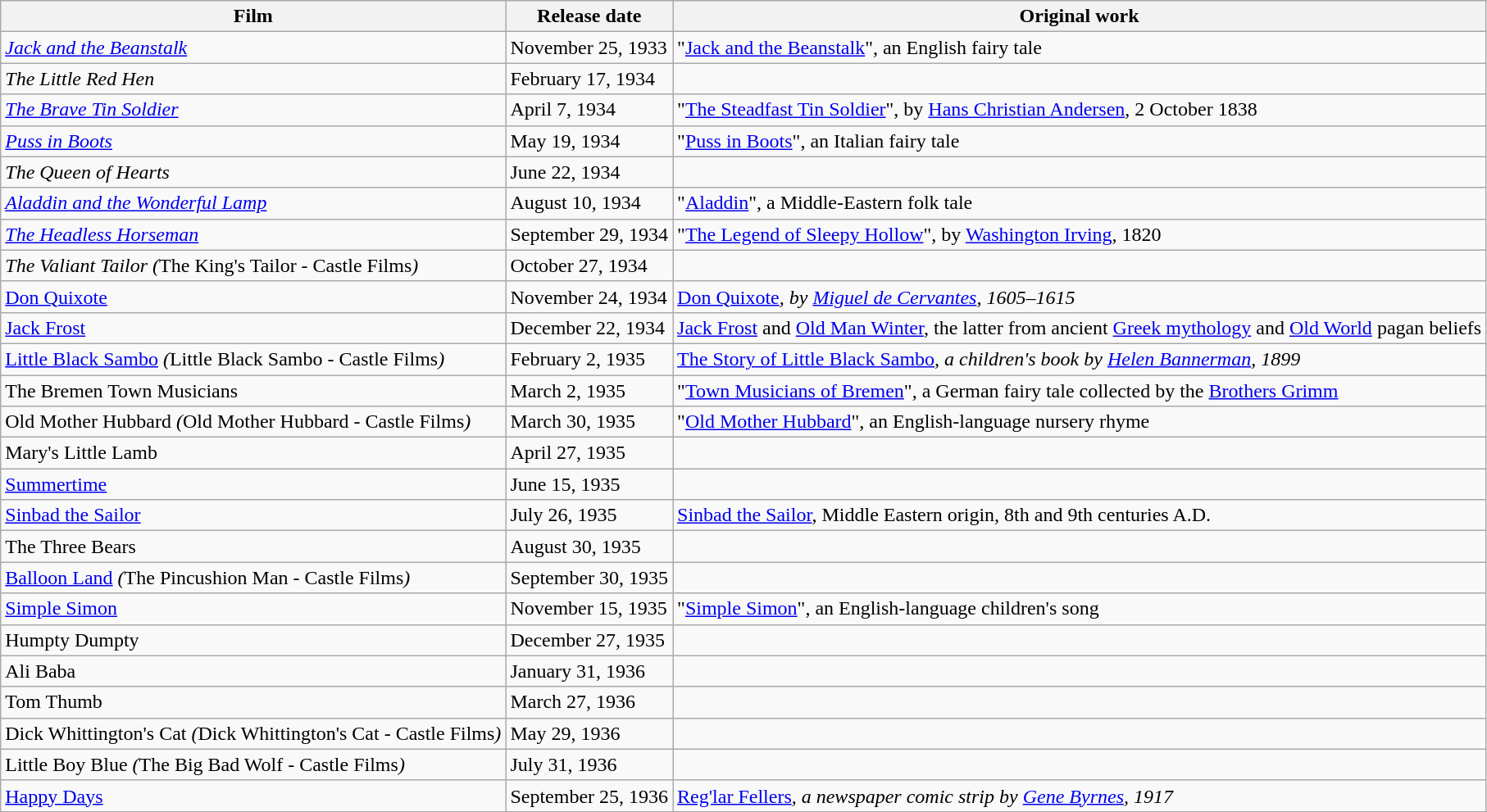<table class="wikitable">
<tr>
<th>Film</th>
<th>Release date</th>
<th>Original work</th>
</tr>
<tr>
<td><em><a href='#'>Jack and the Beanstalk</a></em></td>
<td>November 25, 1933</td>
<td>"<a href='#'>Jack and the Beanstalk</a>", an English fairy tale</td>
</tr>
<tr>
<td><em>The Little Red Hen</em></td>
<td>February 17, 1934</td>
<td></td>
</tr>
<tr>
<td><em><a href='#'>The Brave Tin Soldier</a></em></td>
<td>April 7, 1934</td>
<td>"<a href='#'>The Steadfast Tin Soldier</a>", by <a href='#'>Hans Christian Andersen</a>, 2 October 1838</td>
</tr>
<tr>
<td><em><a href='#'>Puss in Boots</a></em></td>
<td>May 19, 1934</td>
<td>"<a href='#'>Puss in Boots</a>", an Italian fairy tale</td>
</tr>
<tr>
<td><em>The Queen of Hearts</em></td>
<td>June 22, 1934</td>
<td></td>
</tr>
<tr>
<td><em><a href='#'>Aladdin and the Wonderful Lamp</a></em></td>
<td>August 10, 1934</td>
<td>"<a href='#'>Aladdin</a>", a Middle-Eastern folk tale</td>
</tr>
<tr>
<td><em><a href='#'>The Headless Horseman</a></em></td>
<td>September 29, 1934</td>
<td>"<a href='#'>The Legend of Sleepy Hollow</a>", by <a href='#'>Washington Irving</a>, 1820</td>
</tr>
<tr>
<td><em>The Valiant Tailor (</em>The King's Tailor - Castle Films<em>)</td>
<td>October 27, 1934</td>
<td></td>
</tr>
<tr>
<td></em><a href='#'>Don Quixote</a><em></td>
<td>November 24, 1934</td>
<td></em><a href='#'>Don Quixote</a><em>, by <a href='#'>Miguel de Cervantes</a>, 1605–1615</td>
</tr>
<tr>
<td></em><a href='#'>Jack Frost</a><em></td>
<td>December 22, 1934</td>
<td><a href='#'>Jack Frost</a> and <a href='#'>Old Man Winter</a>, the latter from ancient <a href='#'>Greek mythology</a> and <a href='#'>Old World</a> pagan beliefs</td>
</tr>
<tr>
<td></em><a href='#'>Little Black Sambo</a><em> (</em>Little Black Sambo - Castle Films<em>)</td>
<td>February 2, 1935</td>
<td></em><a href='#'>The Story of Little Black Sambo</a><em>, a children's book by <a href='#'>Helen Bannerman</a>, 1899</td>
</tr>
<tr>
<td></em>The Bremen Town Musicians<em></td>
<td>March 2, 1935</td>
<td>"<a href='#'>Town Musicians of Bremen</a>", a German fairy tale collected by the <a href='#'>Brothers Grimm</a></td>
</tr>
<tr>
<td></em>Old Mother Hubbard<em> (</em>Old Mother Hubbard - Castle Films<em>)</td>
<td>March 30, 1935</td>
<td>"<a href='#'>Old Mother Hubbard</a>", an English-language nursery rhyme</td>
</tr>
<tr>
<td></em>Mary's Little Lamb<em></td>
<td>April 27, 1935</td>
<td></td>
</tr>
<tr>
<td></em><a href='#'>Summertime</a><em></td>
<td>June 15, 1935</td>
<td></td>
</tr>
<tr>
<td></em><a href='#'>Sinbad the Sailor</a><em></td>
<td>July 26, 1935</td>
<td><a href='#'>Sinbad the Sailor</a>, Middle Eastern origin, 8th and 9th centuries A.D.</td>
</tr>
<tr>
<td></em>The Three Bears<em></td>
<td>August 30, 1935</td>
<td></td>
</tr>
<tr>
<td></em><a href='#'>Balloon Land</a><em> (</em>The Pincushion Man - Castle Films<em>)</td>
<td>September 30, 1935</td>
<td></td>
</tr>
<tr>
<td></em><a href='#'>Simple Simon</a><em></td>
<td>November 15, 1935</td>
<td>"<a href='#'>Simple Simon</a>", an English-language children's song</td>
</tr>
<tr>
<td></em>Humpty Dumpty<em></td>
<td>December 27, 1935</td>
<td></td>
</tr>
<tr>
<td></em>Ali Baba<em></td>
<td>January 31, 1936</td>
<td></td>
</tr>
<tr>
<td></em>Tom Thumb<em></td>
<td>March 27, 1936</td>
<td></td>
</tr>
<tr>
<td></em>Dick Whittington's Cat<em> (</em>Dick Whittington's Cat - Castle Films<em>)</td>
<td>May 29, 1936</td>
<td></td>
</tr>
<tr>
<td></em>Little Boy Blue<em> (</em>The Big Bad Wolf - Castle Films<em>)</td>
<td>July 31, 1936</td>
<td></td>
</tr>
<tr>
<td></em><a href='#'>Happy Days</a><em></td>
<td>September 25, 1936</td>
<td></em><a href='#'>Reg'lar Fellers</a><em>, a newspaper comic strip by <a href='#'>Gene Byrnes</a>, 1917</td>
</tr>
<tr>
</tr>
</table>
